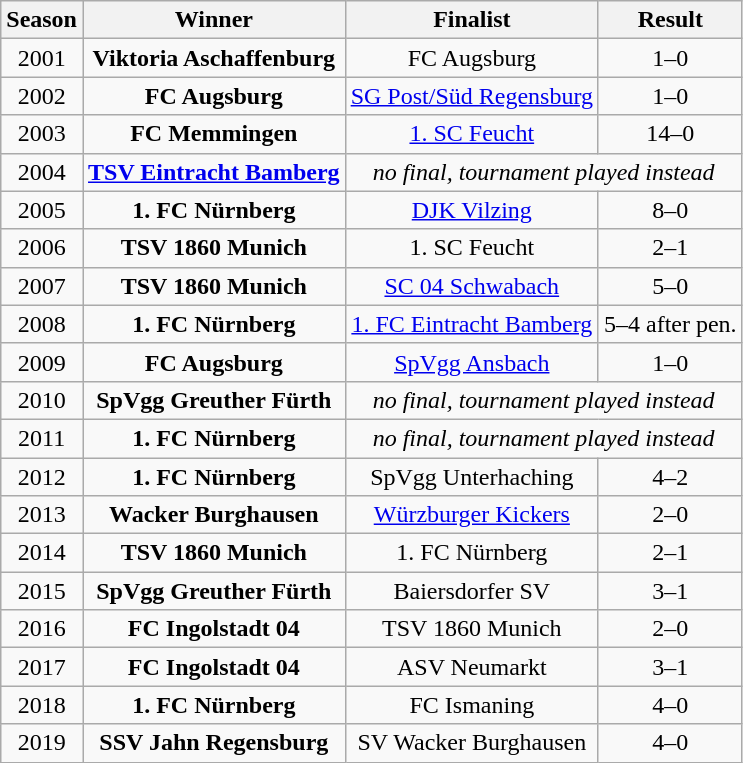<table class="wikitable">
<tr>
<th>Season</th>
<th>Winner</th>
<th>Finalist</th>
<th>Result</th>
</tr>
<tr align="center">
<td>2001</td>
<td><strong>Viktoria Aschaffenburg</strong></td>
<td>FC Augsburg</td>
<td>1–0</td>
</tr>
<tr align="center">
<td>2002</td>
<td><strong>FC Augsburg</strong></td>
<td><a href='#'>SG Post/Süd Regensburg</a></td>
<td>1–0</td>
</tr>
<tr align="center">
<td>2003</td>
<td><strong>FC Memmingen</strong></td>
<td><a href='#'>1. SC Feucht</a></td>
<td>14–0</td>
</tr>
<tr align="center">
<td>2004</td>
<td><strong><a href='#'>TSV Eintracht Bamberg</a></strong></td>
<td colspan=2><em>no final, tournament played instead</em></td>
</tr>
<tr align="center">
<td>2005</td>
<td><strong>1. FC Nürnberg</strong></td>
<td><a href='#'>DJK Vilzing</a></td>
<td>8–0</td>
</tr>
<tr align="center">
<td>2006</td>
<td><strong>TSV 1860 Munich</strong></td>
<td>1. SC Feucht</td>
<td>2–1</td>
</tr>
<tr align="center">
<td>2007</td>
<td><strong>TSV 1860 Munich</strong></td>
<td><a href='#'>SC 04 Schwabach</a></td>
<td>5–0</td>
</tr>
<tr align="center">
<td>2008</td>
<td><strong>1. FC Nürnberg</strong></td>
<td><a href='#'>1. FC Eintracht Bamberg</a></td>
<td>5–4 after pen.</td>
</tr>
<tr align="center">
<td>2009</td>
<td><strong>FC Augsburg</strong></td>
<td><a href='#'>SpVgg Ansbach</a></td>
<td>1–0</td>
</tr>
<tr align="center">
<td>2010</td>
<td><strong>SpVgg Greuther Fürth</strong></td>
<td colspan=2><em>no final, tournament played instead</em></td>
</tr>
<tr align="center">
<td>2011</td>
<td><strong>1. FC Nürnberg</strong></td>
<td colspan=2><em>no final, tournament played instead</em></td>
</tr>
<tr align="center">
<td>2012</td>
<td><strong>1. FC Nürnberg</strong></td>
<td>SpVgg Unterhaching</td>
<td>4–2</td>
</tr>
<tr align="center">
<td>2013</td>
<td><strong>Wacker Burghausen</strong></td>
<td><a href='#'>Würzburger Kickers</a></td>
<td>2–0</td>
</tr>
<tr align="center">
<td>2014</td>
<td><strong>TSV 1860 Munich</strong></td>
<td>1. FC Nürnberg</td>
<td>2–1</td>
</tr>
<tr align="center">
<td>2015</td>
<td><strong>SpVgg Greuther Fürth</strong></td>
<td>Baiersdorfer SV</td>
<td>3–1</td>
</tr>
<tr align="center">
<td>2016</td>
<td><strong>FC Ingolstadt 04</strong></td>
<td>TSV 1860 Munich</td>
<td>2–0</td>
</tr>
<tr align="center">
<td>2017</td>
<td><strong>FC Ingolstadt 04</strong></td>
<td>ASV Neumarkt</td>
<td>3–1</td>
</tr>
<tr align="center">
<td>2018</td>
<td><strong>1. FC Nürnberg</strong></td>
<td>FC Ismaning</td>
<td>4–0</td>
</tr>
<tr align="center">
<td>2019</td>
<td><strong>SSV Jahn Regensburg</strong></td>
<td>SV Wacker Burghausen</td>
<td>4–0</td>
</tr>
</table>
